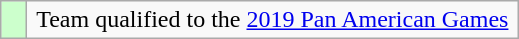<table class="wikitable" style="text-align: center;">
<tr>
<td width=10px bgcolor=#ccffcc></td>
<td width=320px>Team qualified to the <a href='#'>2019 Pan American Games</a></td>
</tr>
</table>
